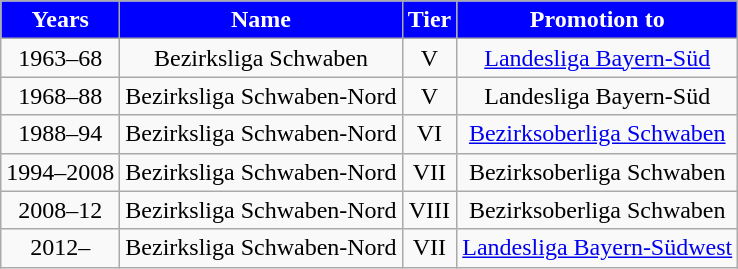<table class="wikitable">
<tr align="center" style="background: blue; color: white">
<td><strong>Years</strong></td>
<td><strong>Name</strong></td>
<td><strong>Tier</strong></td>
<td><strong>Promotion to</strong></td>
</tr>
<tr align="center">
<td>1963–68</td>
<td>Bezirksliga Schwaben</td>
<td>V</td>
<td><a href='#'>Landesliga Bayern-Süd</a></td>
</tr>
<tr align="center">
<td>1968–88</td>
<td>Bezirksliga Schwaben-Nord</td>
<td>V</td>
<td>Landesliga Bayern-Süd</td>
</tr>
<tr align="center">
<td>1988–94</td>
<td>Bezirksliga Schwaben-Nord</td>
<td>VI</td>
<td><a href='#'>Bezirksoberliga Schwaben</a></td>
</tr>
<tr align="center">
<td>1994–2008</td>
<td>Bezirksliga Schwaben-Nord</td>
<td>VII</td>
<td>Bezirksoberliga Schwaben</td>
</tr>
<tr align="center">
<td>2008–12</td>
<td>Bezirksliga Schwaben-Nord</td>
<td>VIII</td>
<td>Bezirksoberliga Schwaben</td>
</tr>
<tr align="center">
<td>2012–</td>
<td>Bezirksliga Schwaben-Nord</td>
<td>VII</td>
<td><a href='#'>Landesliga Bayern-Südwest</a></td>
</tr>
</table>
